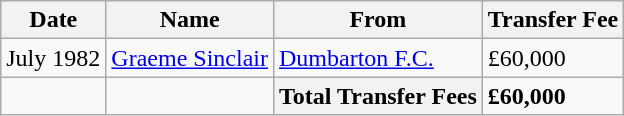<table class="wikitable sortable">
<tr>
<th>Date</th>
<th>Name</th>
<th>From</th>
<th>Transfer Fee</th>
</tr>
<tr>
<td>July 1982</td>
<td><a href='#'>Graeme Sinclair</a></td>
<td><a href='#'>Dumbarton F.C.</a></td>
<td>£60,000</td>
</tr>
<tr>
<td></td>
<td></td>
<th>Total Transfer Fees</th>
<td><strong>£60,000</strong></td>
</tr>
</table>
